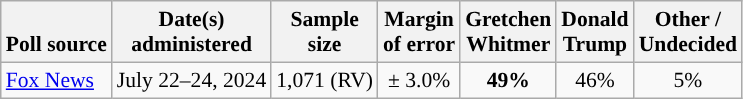<table class="wikitable sortable mw-datatable" style="font-size:90%;text-align:center;line-height:17px">
<tr valign=bottom>
<th>Poll source</th>
<th>Date(s)<br>administered</th>
<th>Sample<br>size</th>
<th>Margin<br>of error</th>
<th class="unsortable">Gretchen<br>Whitmer<br></th>
<th class="unsortable">Donald<br>Trump<br></th>
<th class="unsortable">Other /<br>Undecided</th>
</tr>
<tr>
<td style="text-align:left;"><a href='#'>Fox News</a></td>
<td data-sort-value="2024-07-26">July 22–24, 2024</td>
<td>1,071 (RV)</td>
<td>± 3.0%</td>
<td style="color:black;background-color:"><strong>49%</strong></td>
<td>46%</td>
<td>5%</td>
</tr>
</table>
